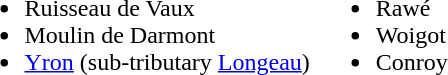<table>
<tr valign="top">
<td><br><ul><li>Ruisseau de Vaux</li><li>Moulin de Darmont</li><li><a href='#'>Yron</a> (sub-tributary <a href='#'>Longeau</a>)</li></ul></td>
<td><br><ul><li>Rawé</li><li>Woigot</li><li>Conroy</li></ul></td>
</tr>
</table>
